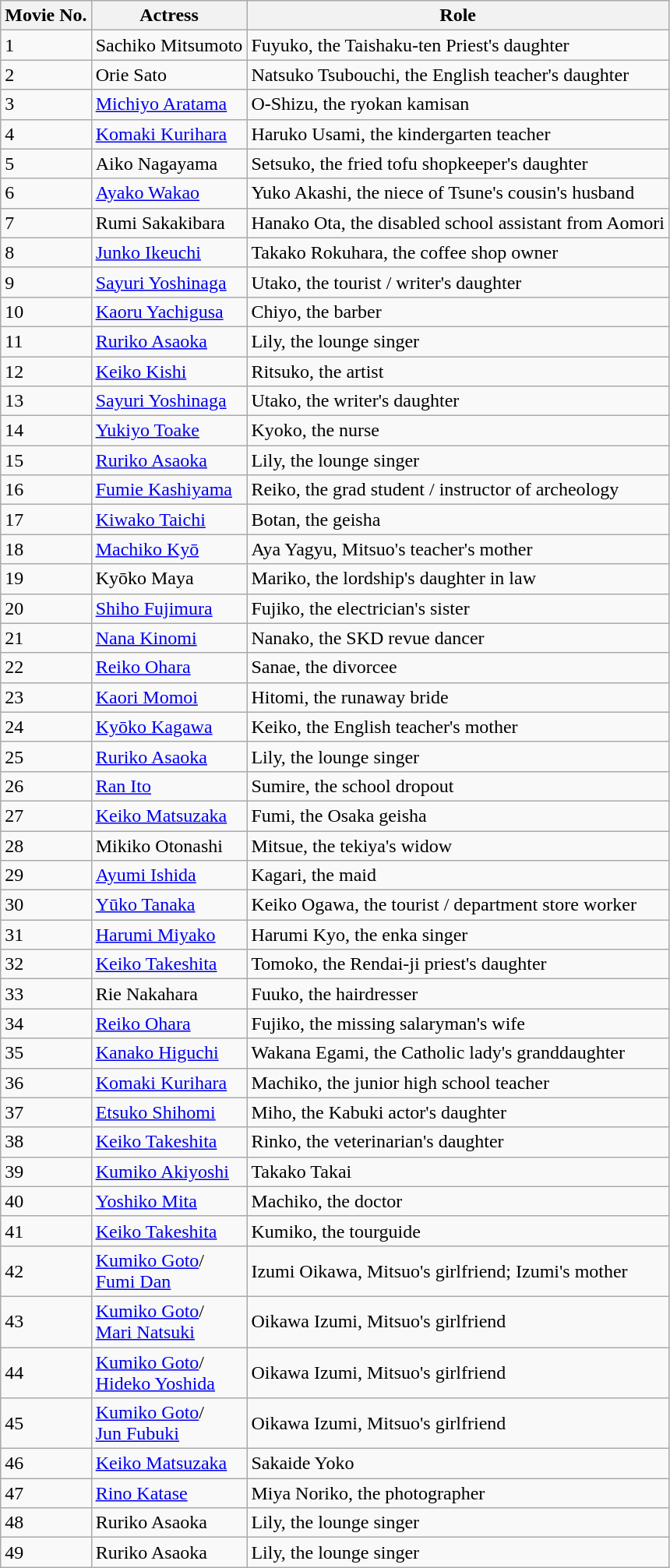<table class="wikitable">
<tr>
<th>Movie No.</th>
<th>Actress</th>
<th>Role</th>
</tr>
<tr>
<td>1</td>
<td>Sachiko Mitsumoto</td>
<td>Fuyuko, the Taishaku-ten Priest's daughter</td>
</tr>
<tr>
<td>2</td>
<td>Orie Sato</td>
<td>Natsuko Tsubouchi, the English teacher's daughter</td>
</tr>
<tr>
<td>3</td>
<td><a href='#'>Michiyo Aratama</a></td>
<td>O-Shizu, the ryokan kamisan</td>
</tr>
<tr>
<td>4</td>
<td><a href='#'>Komaki Kurihara</a></td>
<td>Haruko Usami, the kindergarten teacher</td>
</tr>
<tr>
<td>5</td>
<td>Aiko Nagayama</td>
<td>Setsuko, the fried tofu shopkeeper's daughter</td>
</tr>
<tr>
<td>6</td>
<td><a href='#'>Ayako Wakao</a></td>
<td>Yuko Akashi, the niece of Tsune's cousin's husband</td>
</tr>
<tr>
<td>7</td>
<td>Rumi Sakakibara</td>
<td>Hanako Ota, the disabled school assistant from Aomori</td>
</tr>
<tr>
<td>8</td>
<td><a href='#'>Junko Ikeuchi</a></td>
<td>Takako Rokuhara, the coffee shop owner</td>
</tr>
<tr>
<td>9</td>
<td><a href='#'>Sayuri Yoshinaga</a></td>
<td>Utako, the tourist / writer's daughter</td>
</tr>
<tr>
<td>10</td>
<td><a href='#'>Kaoru Yachigusa</a></td>
<td>Chiyo, the barber</td>
</tr>
<tr>
<td>11</td>
<td><a href='#'>Ruriko Asaoka</a></td>
<td>Lily, the lounge singer</td>
</tr>
<tr>
<td>12</td>
<td><a href='#'>Keiko Kishi</a></td>
<td>Ritsuko, the artist</td>
</tr>
<tr>
<td>13</td>
<td><a href='#'>Sayuri Yoshinaga</a></td>
<td>Utako, the writer's daughter</td>
</tr>
<tr>
<td>14</td>
<td><a href='#'>Yukiyo Toake</a></td>
<td>Kyoko, the nurse</td>
</tr>
<tr>
<td>15</td>
<td><a href='#'>Ruriko Asaoka</a></td>
<td>Lily, the lounge singer</td>
</tr>
<tr>
<td>16</td>
<td><a href='#'>Fumie Kashiyama</a></td>
<td>Reiko, the grad student / instructor of archeology</td>
</tr>
<tr>
<td>17</td>
<td><a href='#'>Kiwako Taichi</a></td>
<td>Botan, the geisha</td>
</tr>
<tr>
<td>18</td>
<td><a href='#'>Machiko Kyō</a></td>
<td>Aya Yagyu, Mitsuo's teacher's mother</td>
</tr>
<tr>
<td>19</td>
<td>Kyōko Maya</td>
<td>Mariko, the lordship's daughter in law</td>
</tr>
<tr>
<td>20</td>
<td><a href='#'>Shiho Fujimura</a></td>
<td>Fujiko, the electrician's sister</td>
</tr>
<tr>
<td>21</td>
<td><a href='#'>Nana Kinomi</a></td>
<td>Nanako, the SKD revue dancer</td>
</tr>
<tr>
<td>22</td>
<td><a href='#'>Reiko Ohara</a></td>
<td>Sanae, the divorcee</td>
</tr>
<tr>
<td>23</td>
<td><a href='#'>Kaori Momoi</a></td>
<td>Hitomi, the runaway bride</td>
</tr>
<tr>
<td>24</td>
<td><a href='#'>Kyōko Kagawa</a></td>
<td>Keiko, the English teacher's mother</td>
</tr>
<tr>
<td>25</td>
<td><a href='#'>Ruriko Asaoka</a></td>
<td>Lily, the lounge singer</td>
</tr>
<tr>
<td>26</td>
<td><a href='#'>Ran Ito</a></td>
<td>Sumire, the school dropout</td>
</tr>
<tr>
<td>27</td>
<td><a href='#'>Keiko Matsuzaka</a></td>
<td>Fumi, the Osaka geisha</td>
</tr>
<tr>
<td>28</td>
<td>Mikiko Otonashi</td>
<td>Mitsue, the tekiya's widow</td>
</tr>
<tr>
<td>29</td>
<td><a href='#'>Ayumi Ishida</a></td>
<td>Kagari, the maid</td>
</tr>
<tr>
<td>30</td>
<td><a href='#'>Yūko Tanaka</a></td>
<td>Keiko Ogawa, the tourist / department store worker</td>
</tr>
<tr>
<td>31</td>
<td><a href='#'>Harumi Miyako</a></td>
<td>Harumi Kyo, the enka singer</td>
</tr>
<tr>
<td>32</td>
<td><a href='#'>Keiko Takeshita</a></td>
<td>Tomoko, the Rendai-ji priest's daughter</td>
</tr>
<tr>
<td>33</td>
<td>Rie Nakahara</td>
<td>Fuuko, the hairdresser</td>
</tr>
<tr>
<td>34</td>
<td><a href='#'>Reiko Ohara</a></td>
<td>Fujiko, the missing salaryman's wife</td>
</tr>
<tr>
<td>35</td>
<td><a href='#'>Kanako Higuchi</a></td>
<td>Wakana Egami, the Catholic lady's granddaughter</td>
</tr>
<tr>
<td>36</td>
<td><a href='#'>Komaki Kurihara</a></td>
<td>Machiko, the junior high school teacher</td>
</tr>
<tr>
<td>37</td>
<td><a href='#'>Etsuko Shihomi</a></td>
<td>Miho, the Kabuki actor's daughter</td>
</tr>
<tr>
<td>38</td>
<td><a href='#'>Keiko Takeshita</a></td>
<td>Rinko, the veterinarian's daughter</td>
</tr>
<tr>
<td>39</td>
<td><a href='#'>Kumiko Akiyoshi</a></td>
<td>Takako Takai</td>
</tr>
<tr>
<td>40</td>
<td><a href='#'>Yoshiko Mita</a></td>
<td>Machiko, the doctor</td>
</tr>
<tr>
<td>41</td>
<td><a href='#'>Keiko Takeshita</a></td>
<td>Kumiko, the tourguide</td>
</tr>
<tr>
<td>42</td>
<td><a href='#'>Kumiko Goto</a>/<br><a href='#'>Fumi Dan</a></td>
<td>Izumi Oikawa, Mitsuo's girlfriend; Izumi's mother</td>
</tr>
<tr>
<td>43</td>
<td><a href='#'>Kumiko Goto</a>/<br><a href='#'>Mari Natsuki</a></td>
<td>Oikawa Izumi, Mitsuo's girlfriend</td>
</tr>
<tr>
<td>44</td>
<td><a href='#'>Kumiko Goto</a>/<br><a href='#'>Hideko Yoshida</a></td>
<td>Oikawa Izumi, Mitsuo's girlfriend</td>
</tr>
<tr>
<td>45</td>
<td><a href='#'>Kumiko Goto</a>/<br><a href='#'>Jun Fubuki</a></td>
<td>Oikawa Izumi, Mitsuo's girlfriend</td>
</tr>
<tr>
<td>46</td>
<td><a href='#'>Keiko Matsuzaka</a></td>
<td>Sakaide Yoko</td>
</tr>
<tr>
<td>47</td>
<td><a href='#'>Rino Katase</a></td>
<td>Miya Noriko, the photographer</td>
</tr>
<tr>
<td>48</td>
<td>Ruriko Asaoka</td>
<td>Lily, the lounge singer</td>
</tr>
<tr>
<td>49</td>
<td>Ruriko Asaoka</td>
<td>Lily, the lounge singer</td>
</tr>
</table>
